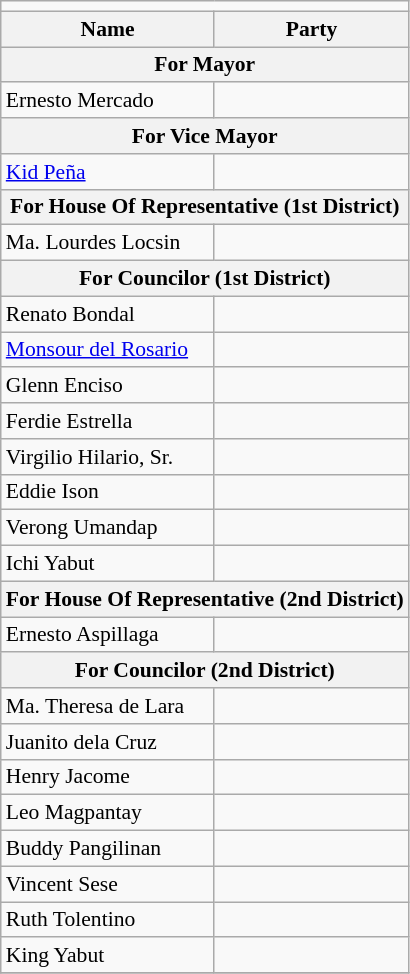<table class=wikitable style="font-size:90%">
<tr>
<td colspan=5 bgcolor=></td>
</tr>
<tr>
<th !width=150px>Name</th>
<th colspan=2 width=110px>Party</th>
</tr>
<tr>
<th colspan="4">For Mayor</th>
</tr>
<tr>
<td>Ernesto Mercado</td>
<td></td>
</tr>
<tr>
<th colspan="4">For Vice Mayor</th>
</tr>
<tr>
<td><a href='#'>Kid Peña</a></td>
<td></td>
</tr>
<tr>
<th colspan="4">For House Of Representative (1st District)</th>
</tr>
<tr>
<td>Ma. Lourdes Locsin</td>
<td></td>
</tr>
<tr>
<th colspan="4">For Councilor (1st District)</th>
</tr>
<tr>
<td>Renato Bondal</td>
<td></td>
</tr>
<tr>
<td><a href='#'>Monsour del Rosario</a></td>
<td></td>
</tr>
<tr>
<td>Glenn Enciso</td>
<td></td>
</tr>
<tr>
<td>Ferdie Estrella</td>
<td></td>
</tr>
<tr>
<td>Virgilio Hilario, Sr.</td>
<td></td>
</tr>
<tr>
<td>Eddie Ison</td>
<td></td>
</tr>
<tr>
<td>Verong Umandap</td>
<td></td>
</tr>
<tr>
<td>Ichi Yabut</td>
<td></td>
</tr>
<tr>
<th colspan="4">For House Of Representative (2nd District)</th>
</tr>
<tr>
<td>Ernesto Aspillaga</td>
<td></td>
</tr>
<tr>
<th colspan="4">For Councilor (2nd District)</th>
</tr>
<tr>
<td>Ma. Theresa de Lara</td>
<td></td>
</tr>
<tr>
<td>Juanito dela Cruz</td>
<td></td>
</tr>
<tr>
<td>Henry Jacome</td>
<td></td>
</tr>
<tr>
<td>Leo Magpantay</td>
<td></td>
</tr>
<tr>
<td>Buddy Pangilinan</td>
<td></td>
</tr>
<tr>
<td>Vincent Sese</td>
<td></td>
</tr>
<tr>
<td>Ruth Tolentino</td>
<td></td>
</tr>
<tr>
<td>King Yabut</td>
<td></td>
</tr>
<tr>
</tr>
</table>
